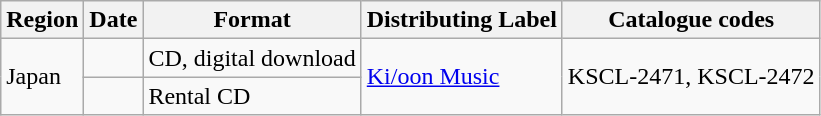<table class="wikitable">
<tr>
<th>Region</th>
<th>Date</th>
<th>Format</th>
<th>Distributing Label</th>
<th>Catalogue codes</th>
</tr>
<tr>
<td rowspan="2">Japan</td>
<td></td>
<td>CD, digital download</td>
<td rowspan="2"><a href='#'>Ki/oon Music</a></td>
<td rowspan="2">KSCL-2471, KSCL-2472</td>
</tr>
<tr>
<td></td>
<td>Rental CD</td>
</tr>
</table>
